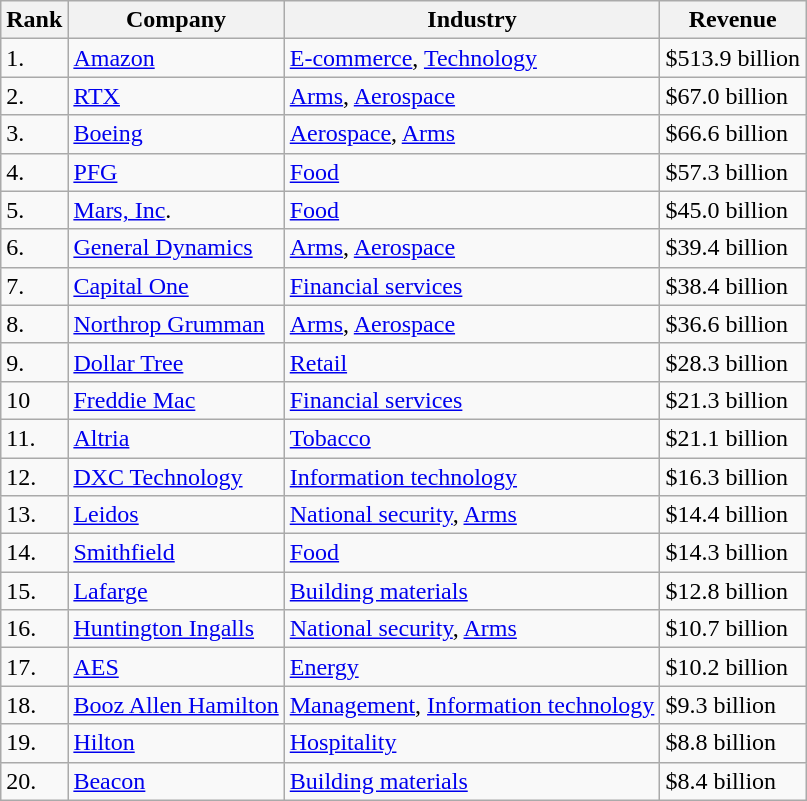<table class="wikitable">
<tr>
<th>Rank</th>
<th>Company</th>
<th>Industry</th>
<th>Revenue</th>
</tr>
<tr>
<td>1.</td>
<td><a href='#'>Amazon</a></td>
<td><a href='#'>E-commerce</a>, <a href='#'>Technology</a></td>
<td>$513.9 billion</td>
</tr>
<tr>
<td>2.</td>
<td><a href='#'>RTX</a></td>
<td><a href='#'>Arms</a>, <a href='#'>Aerospace</a></td>
<td>$67.0 billion</td>
</tr>
<tr>
<td>3.</td>
<td><a href='#'>Boeing</a></td>
<td><a href='#'>Aerospace</a>, <a href='#'>Arms</a></td>
<td>$66.6 billion</td>
</tr>
<tr>
<td>4.</td>
<td><a href='#'>PFG</a></td>
<td><a href='#'>Food</a></td>
<td>$57.3 billion</td>
</tr>
<tr>
<td>5.</td>
<td><a href='#'>Mars, Inc</a>.</td>
<td><a href='#'>Food</a></td>
<td>$45.0 billion</td>
</tr>
<tr>
<td>6.</td>
<td><a href='#'>General Dynamics</a></td>
<td><a href='#'>Arms</a>, <a href='#'>Aerospace</a></td>
<td>$39.4 billion</td>
</tr>
<tr>
<td>7.</td>
<td><a href='#'>Capital One</a></td>
<td><a href='#'>Financial services</a></td>
<td>$38.4 billion</td>
</tr>
<tr>
<td>8.</td>
<td><a href='#'>Northrop Grumman</a></td>
<td><a href='#'>Arms</a>, <a href='#'>Aerospace</a></td>
<td>$36.6 billion</td>
</tr>
<tr>
<td>9.</td>
<td><a href='#'>Dollar Tree</a></td>
<td><a href='#'>Retail</a></td>
<td>$28.3 billion</td>
</tr>
<tr>
<td>10</td>
<td><a href='#'>Freddie Mac</a></td>
<td><a href='#'>Financial services</a></td>
<td>$21.3 billion</td>
</tr>
<tr>
<td>11.</td>
<td><a href='#'>Altria</a></td>
<td><a href='#'>Tobacco</a></td>
<td>$21.1 billion</td>
</tr>
<tr>
<td>12.</td>
<td><a href='#'>DXC Technology</a></td>
<td><a href='#'>Information technology</a></td>
<td>$16.3 billion</td>
</tr>
<tr>
<td>13.</td>
<td><a href='#'>Leidos</a></td>
<td><a href='#'>National security</a>, <a href='#'>Arms</a></td>
<td>$14.4 billion</td>
</tr>
<tr>
<td>14.</td>
<td><a href='#'>Smithfield</a></td>
<td><a href='#'>Food</a></td>
<td>$14.3 billion</td>
</tr>
<tr>
<td>15.</td>
<td><a href='#'>Lafarge</a></td>
<td><a href='#'>Building materials</a></td>
<td>$12.8 billion</td>
</tr>
<tr>
<td>16.</td>
<td><a href='#'>Huntington Ingalls</a></td>
<td><a href='#'>National security</a>, <a href='#'>Arms</a></td>
<td>$10.7 billion</td>
</tr>
<tr>
<td>17.</td>
<td><a href='#'>AES</a></td>
<td><a href='#'>Energy</a></td>
<td>$10.2 billion</td>
</tr>
<tr>
<td>18.</td>
<td><a href='#'>Booz Allen Hamilton</a></td>
<td><a href='#'>Management</a>, <a href='#'>Information technology</a></td>
<td>$9.3 billion</td>
</tr>
<tr>
<td>19.</td>
<td><a href='#'>Hilton</a></td>
<td><a href='#'>Hospitality</a></td>
<td>$8.8 billion</td>
</tr>
<tr>
<td>20.</td>
<td><a href='#'>Beacon</a></td>
<td><a href='#'>Building materials</a></td>
<td>$8.4 billion</td>
</tr>
</table>
